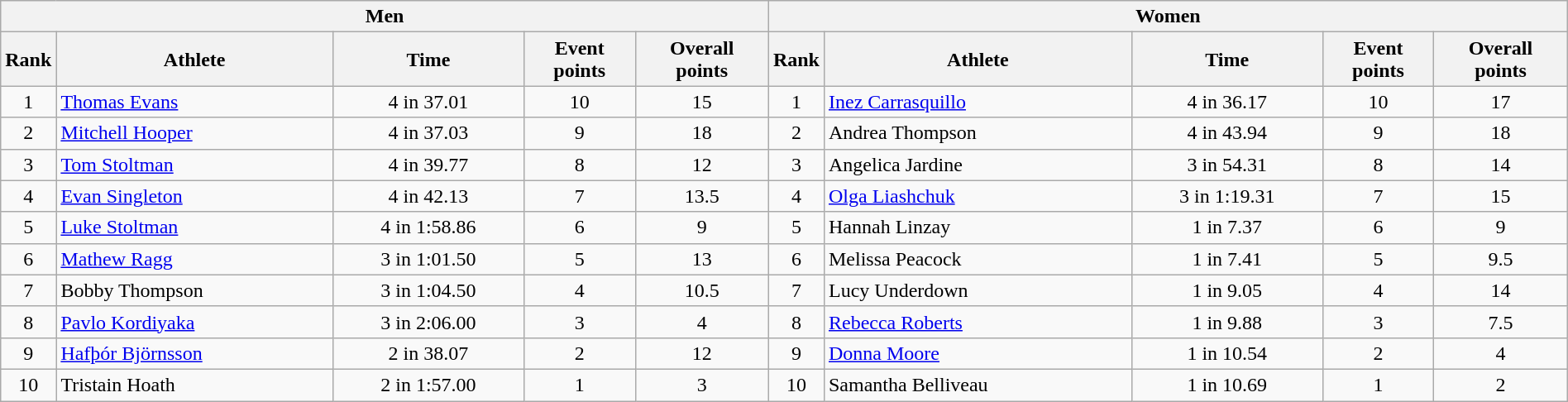<table class="wikitable sortable" style="text-align:center;width: 100%;">
<tr>
<th colspan="5">Men</th>
<th colspan="5">Women</th>
</tr>
<tr>
<th scope="col" style="width: 10px;">Rank</th>
<th scope="col">Athlete</th>
<th scope="col">Time</th>
<th scope="col">Event<br> points</th>
<th scope="col">Overall<br> points</th>
<th scope="col" style="width: 10px;">Rank</th>
<th scope="col">Athlete</th>
<th scope="col">Time</th>
<th scope="col">Event<br> points</th>
<th scope="col">Overall<br> points</th>
</tr>
<tr>
<td>1</td>
<td align=left> <a href='#'>Thomas Evans</a></td>
<td>4 in 37.01</td>
<td>10</td>
<td>15</td>
<td>1</td>
<td align=left> <a href='#'>Inez Carrasquillo</a></td>
<td>4 in 36.17</td>
<td>10</td>
<td>17</td>
</tr>
<tr>
<td>2</td>
<td align=left> <a href='#'>Mitchell Hooper</a></td>
<td>4 in 37.03</td>
<td>9</td>
<td>18</td>
<td>2</td>
<td align=left> Andrea Thompson</td>
<td>4 in 43.94</td>
<td>9</td>
<td>18</td>
</tr>
<tr>
<td>3</td>
<td align=left> <a href='#'>Tom Stoltman</a></td>
<td>4 in 39.77</td>
<td>8</td>
<td>12</td>
<td>3</td>
<td align=left> Angelica Jardine</td>
<td>3 in 54.31</td>
<td>8</td>
<td>14</td>
</tr>
<tr>
<td>4</td>
<td align=left> <a href='#'>Evan Singleton</a></td>
<td>4 in 42.13</td>
<td>7</td>
<td>13.5</td>
<td>4</td>
<td align=left> <a href='#'>Olga Liashchuk</a></td>
<td>3 in 1:19.31</td>
<td>7</td>
<td>15</td>
</tr>
<tr>
<td>5</td>
<td align=left> <a href='#'>Luke Stoltman</a></td>
<td>4 in 1:58.86</td>
<td>6</td>
<td>9</td>
<td>5</td>
<td align=left> Hannah Linzay</td>
<td>1 in 7.37</td>
<td>6</td>
<td>9</td>
</tr>
<tr>
<td>6</td>
<td align=left> <a href='#'>Mathew Ragg</a></td>
<td>3 in 1:01.50</td>
<td>5</td>
<td>13</td>
<td>6</td>
<td align=left> Melissa Peacock</td>
<td>1 in 7.41</td>
<td>5</td>
<td>9.5</td>
</tr>
<tr>
<td>7</td>
<td align=left> Bobby Thompson</td>
<td>3 in 1:04.50</td>
<td>4</td>
<td>10.5</td>
<td>7</td>
<td align=left> Lucy Underdown</td>
<td>1 in 9.05</td>
<td>4</td>
<td>14</td>
</tr>
<tr>
<td>8</td>
<td align=left> <a href='#'>Pavlo Kordiyaka</a></td>
<td>3 in 2:06.00</td>
<td>3</td>
<td>4</td>
<td>8</td>
<td align=left> <a href='#'>Rebecca Roberts</a></td>
<td>1 in 9.88</td>
<td>3</td>
<td>7.5</td>
</tr>
<tr>
<td>9</td>
<td align=left> <a href='#'>Hafþór Björnsson</a></td>
<td>2 in 38.07</td>
<td>2</td>
<td>12</td>
<td>9</td>
<td align=left> <a href='#'>Donna Moore</a></td>
<td>1 in 10.54</td>
<td>2</td>
<td>4</td>
</tr>
<tr>
<td>10</td>
<td align=left> Tristain Hoath</td>
<td>2 in 1:57.00</td>
<td>1</td>
<td>3</td>
<td>10</td>
<td align=left> Samantha Belliveau</td>
<td>1 in 10.69</td>
<td>1</td>
<td>2</td>
</tr>
</table>
